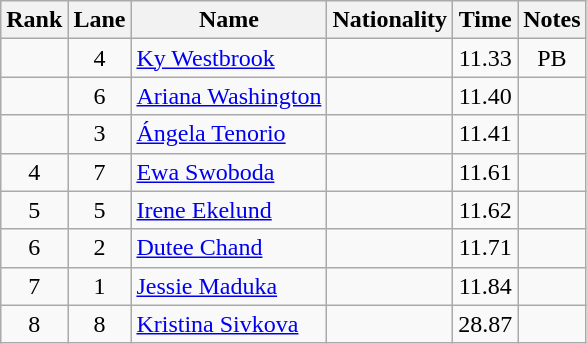<table class="wikitable sortable" style="text-align:center">
<tr>
<th>Rank</th>
<th>Lane</th>
<th>Name</th>
<th>Nationality</th>
<th>Time</th>
<th>Notes</th>
</tr>
<tr>
<td></td>
<td>4</td>
<td align=left><a href='#'>Ky Westbrook</a></td>
<td align=left></td>
<td>11.33</td>
<td>PB</td>
</tr>
<tr>
<td></td>
<td>6</td>
<td align=left><a href='#'>Ariana Washington</a></td>
<td align=left></td>
<td>11.40</td>
<td></td>
</tr>
<tr>
<td></td>
<td>3</td>
<td align=left><a href='#'>Ángela Tenorio</a></td>
<td align=left></td>
<td>11.41</td>
<td></td>
</tr>
<tr>
<td>4</td>
<td>7</td>
<td align=left><a href='#'>Ewa Swoboda</a></td>
<td align=left></td>
<td>11.61</td>
<td></td>
</tr>
<tr>
<td>5</td>
<td>5</td>
<td align=left><a href='#'>Irene Ekelund</a></td>
<td align=left></td>
<td>11.62</td>
<td></td>
</tr>
<tr>
<td>6</td>
<td>2</td>
<td align=left><a href='#'>Dutee Chand</a></td>
<td align=left></td>
<td>11.71</td>
<td></td>
</tr>
<tr>
<td>7</td>
<td>1</td>
<td align=left><a href='#'>Jessie Maduka</a></td>
<td align=left></td>
<td>11.84</td>
<td></td>
</tr>
<tr>
<td>8</td>
<td>8</td>
<td align=left><a href='#'>Kristina Sivkova</a></td>
<td align=left></td>
<td>28.87</td>
<td></td>
</tr>
</table>
